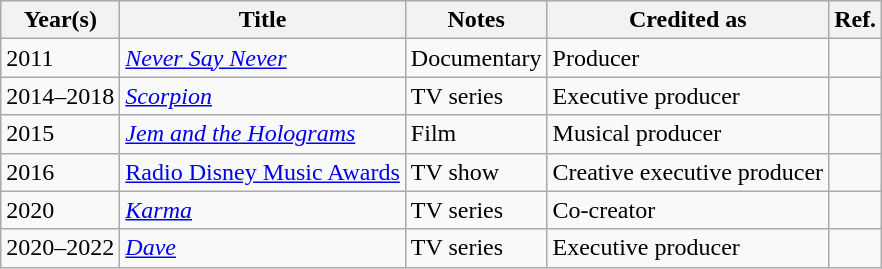<table class="wikitable sortable plainrowheaders">
<tr>
<th rowspan="1">Year(s)</th>
<th rowspan="1">Title</th>
<th rowspan="1">Notes</th>
<th rowspan="1">Credited as</th>
<th rowspan="1">Ref.</th>
</tr>
<tr>
<td>2011</td>
<td><em><a href='#'>Never Say Never</a></em></td>
<td>Documentary</td>
<td>Producer</td>
<td></td>
</tr>
<tr>
<td>2014–2018</td>
<td><em><a href='#'>Scorpion</a></em></td>
<td>TV series</td>
<td>Executive producer</td>
<td></td>
</tr>
<tr>
<td>2015</td>
<td><em><a href='#'>Jem and the Holograms</a></em></td>
<td>Film</td>
<td>Musical producer</td>
<td></td>
</tr>
<tr>
<td>2016</td>
<td><a href='#'>Radio Disney Music Awards</a></td>
<td>TV show</td>
<td>Creative executive producer</td>
<td></td>
</tr>
<tr>
<td>2020</td>
<td><em><a href='#'>Karma</a></em></td>
<td>TV series</td>
<td>Co-creator</td>
<td></td>
</tr>
<tr>
<td>2020–2022</td>
<td><em><a href='#'>Dave</a></em></td>
<td>TV series</td>
<td>Executive producer</td>
<td></td>
</tr>
</table>
